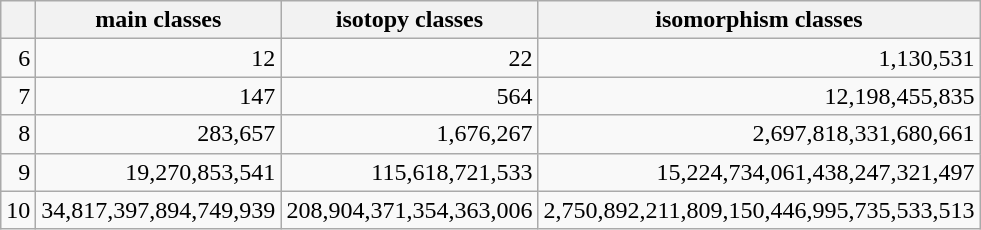<table class="wikitable" align="center">
<tr>
<th></th>
<th align=right>main classes</th>
<th align=right>isotopy classes</th>
<th align=right>isomorphism classes</th>
</tr>
<tr>
<td align=right>6</td>
<td align=right>12</td>
<td align=right>22</td>
<td align=right>1,130,531</td>
</tr>
<tr>
<td align=right>7</td>
<td align=right>147</td>
<td align=right>564</td>
<td align=right>12,198,455,835</td>
</tr>
<tr>
<td align=right>8</td>
<td align=right>283,657</td>
<td align=right>1,676,267</td>
<td align=right>2,697,818,331,680,661</td>
</tr>
<tr>
<td align=right>9</td>
<td align=right>19,270,853,541</td>
<td align=right>115,618,721,533</td>
<td align=right>15,224,734,061,438,247,321,497</td>
</tr>
<tr>
<td align=right>10</td>
<td align=right>34,817,397,894,749,939</td>
<td align=right>208,904,371,354,363,006</td>
<td align=right>2,750,892,211,809,150,446,995,735,533,513</td>
</tr>
</table>
